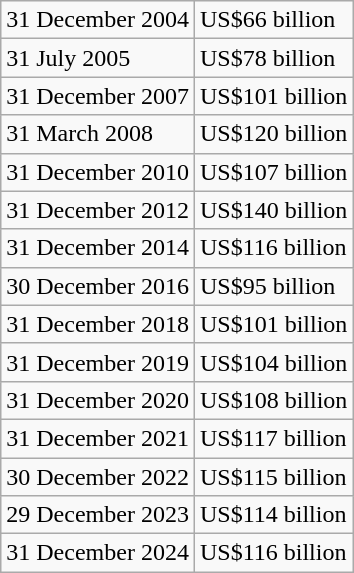<table class="wikitable">
<tr>
<td>31 December 2004</td>
<td>US$66 billion</td>
</tr>
<tr>
<td>31 July 2005</td>
<td>US$78 billion</td>
</tr>
<tr>
<td>31 December 2007</td>
<td>US$101 billion</td>
</tr>
<tr>
<td>31 March 2008</td>
<td>US$120 billion</td>
</tr>
<tr>
<td>31 December 2010</td>
<td>US$107 billion</td>
</tr>
<tr>
<td>31 December 2012</td>
<td>US$140 billion</td>
</tr>
<tr>
<td>31 December 2014</td>
<td>US$116 billion</td>
</tr>
<tr>
<td>30 December 2016</td>
<td>US$95 billion</td>
</tr>
<tr>
<td>31 December 2018</td>
<td>US$101 billion</td>
</tr>
<tr>
<td>31 December 2019</td>
<td>US$104 billion</td>
</tr>
<tr>
<td>31 December 2020</td>
<td>US$108 billion</td>
</tr>
<tr>
<td>31 December 2021</td>
<td>US$117 billion</td>
</tr>
<tr>
<td>30 December 2022</td>
<td>US$115 billion</td>
</tr>
<tr>
<td>29 December 2023</td>
<td>US$114 billion</td>
</tr>
<tr>
<td>31 December 2024</td>
<td>US$116 billion</td>
</tr>
</table>
